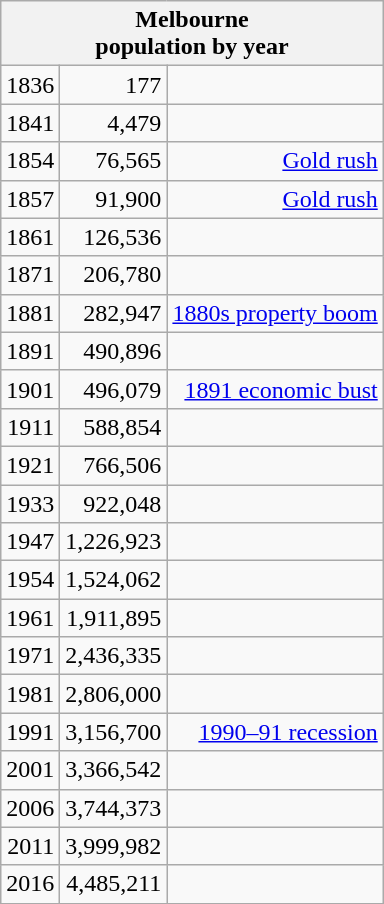<table class="wikitable collapsible collapsed" style="float:right; clear:right; margin:10px; text-size:60%; text-align:right;">
<tr>
<th align=center colspan=3><strong>Melbourne<br>population by year</strong></th>
</tr>
<tr>
<td>1836</td>
<td>177</td>
<td></td>
</tr>
<tr>
<td>1841</td>
<td>4,479</td>
<td></td>
</tr>
<tr>
<td>1854</td>
<td>76,565</td>
<td><a href='#'>Gold rush</a></td>
</tr>
<tr>
<td>1857</td>
<td>91,900</td>
<td><a href='#'>Gold rush</a></td>
</tr>
<tr>
<td>1861</td>
<td>126,536</td>
<td></td>
</tr>
<tr>
<td>1871</td>
<td>206,780</td>
<td></td>
</tr>
<tr>
<td>1881</td>
<td>282,947</td>
<td><a href='#'>1880s property boom</a></td>
</tr>
<tr>
<td>1891</td>
<td>490,896</td>
<td></td>
</tr>
<tr>
<td>1901</td>
<td>496,079</td>
<td><a href='#'>1891 economic bust</a></td>
</tr>
<tr>
<td>1911</td>
<td>588,854</td>
<td></td>
</tr>
<tr>
<td>1921</td>
<td>766,506</td>
<td></td>
</tr>
<tr>
<td>1933</td>
<td>922,048</td>
<td></td>
</tr>
<tr>
<td>1947</td>
<td>1,226,923</td>
<td></td>
</tr>
<tr>
<td>1954</td>
<td>1,524,062</td>
<td></td>
</tr>
<tr>
<td>1961</td>
<td>1,911,895</td>
<td></td>
</tr>
<tr>
<td>1971</td>
<td>2,436,335</td>
<td></td>
</tr>
<tr>
<td>1981</td>
<td>2,806,000</td>
<td></td>
</tr>
<tr>
<td>1991</td>
<td>3,156,700</td>
<td><a href='#'>1990–91 recession</a></td>
</tr>
<tr>
<td>2001</td>
<td>3,366,542</td>
<td></td>
</tr>
<tr>
<td>2006</td>
<td>3,744,373</td>
<td></td>
</tr>
<tr>
<td>2011</td>
<td>3,999,982</td>
<td></td>
</tr>
<tr>
<td>2016</td>
<td>4,485,211</td>
<td></td>
</tr>
</table>
